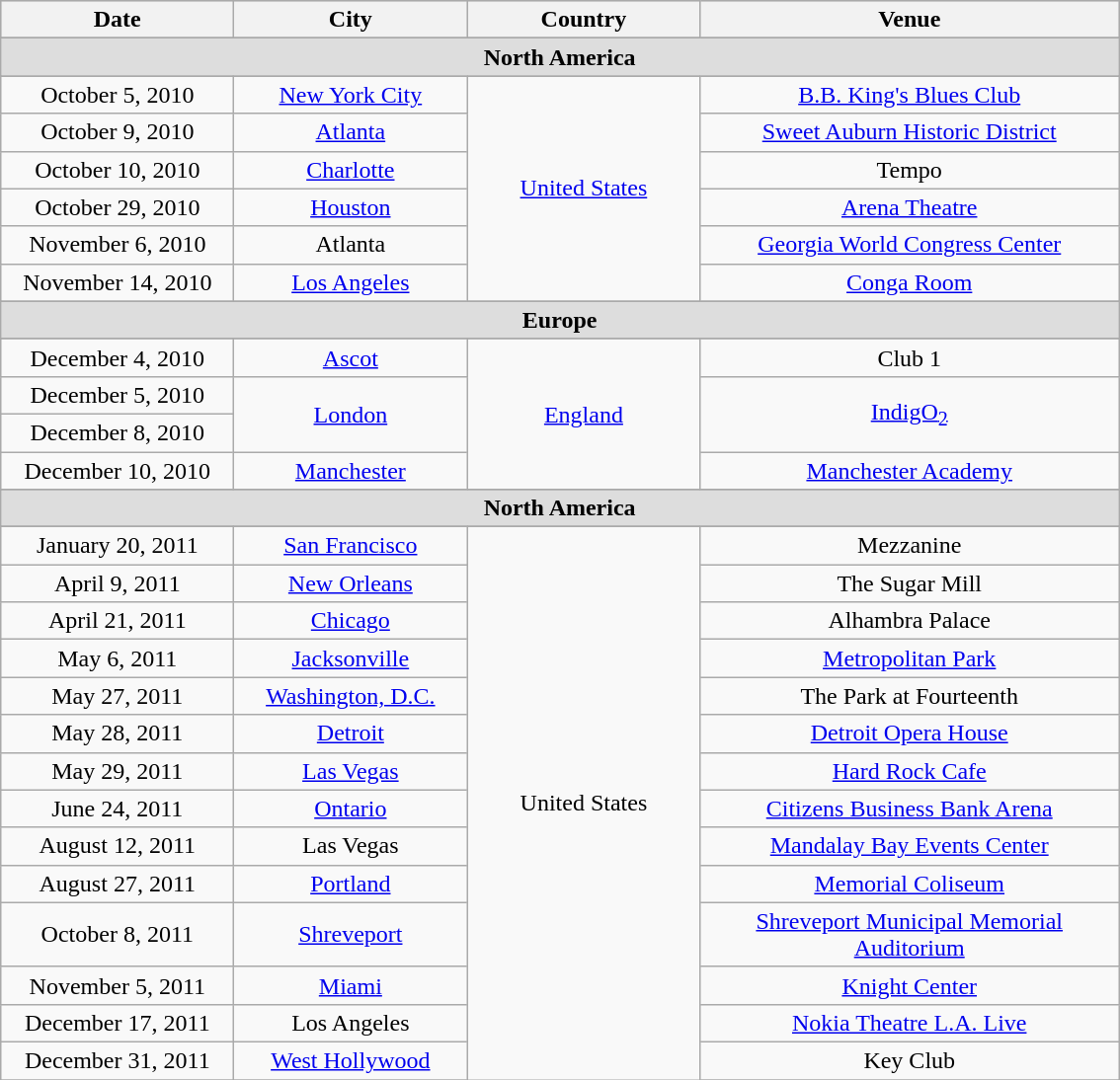<table class="wikitable" style="text-align:center;">
<tr bgcolor="#CCCCCC">
<th width="150">Date</th>
<th width="150">City</th>
<th width="150">Country</th>
<th width="275">Venue</th>
</tr>
<tr>
</tr>
<tr bgcolor="#DDDDDD">
<td colspan="4"><strong>North America</strong></td>
</tr>
<tr bgcolor="#CCCCCC">
</tr>
<tr>
<td>October 5, 2010</td>
<td><a href='#'>New York City</a></td>
<td rowspan="6"><a href='#'>United States</a></td>
<td><a href='#'>B.B. King's Blues Club</a></td>
</tr>
<tr>
<td>October 9, 2010</td>
<td><a href='#'>Atlanta</a></td>
<td><a href='#'>Sweet Auburn Historic District</a></td>
</tr>
<tr>
<td>October 10, 2010</td>
<td><a href='#'>Charlotte</a></td>
<td>Tempo</td>
</tr>
<tr>
<td>October 29, 2010</td>
<td><a href='#'>Houston</a></td>
<td><a href='#'>Arena Theatre</a></td>
</tr>
<tr>
<td>November 6, 2010</td>
<td>Atlanta</td>
<td><a href='#'>Georgia World Congress Center</a></td>
</tr>
<tr>
<td>November 14, 2010</td>
<td><a href='#'>Los Angeles</a></td>
<td><a href='#'>Conga Room</a></td>
</tr>
<tr>
</tr>
<tr bgcolor="#DDDDDD">
<td colspan="4"><strong>Europe</strong></td>
</tr>
<tr bgcolor="#CCCCCC">
</tr>
<tr>
<td>December 4, 2010</td>
<td><a href='#'>Ascot</a></td>
<td rowspan="4"><a href='#'>England</a></td>
<td>Club 1</td>
</tr>
<tr>
<td>December 5, 2010</td>
<td rowspan="2"><a href='#'>London</a></td>
<td rowspan="2"><a href='#'>IndigO<sub>2</sub></a></td>
</tr>
<tr>
<td>December 8, 2010</td>
</tr>
<tr>
<td>December 10, 2010</td>
<td><a href='#'>Manchester</a></td>
<td><a href='#'>Manchester Academy</a></td>
</tr>
<tr>
</tr>
<tr bgcolor="#DDDDDD">
<td colspan="4"><strong>North America</strong></td>
</tr>
<tr bgcolor="#CCCCCC">
</tr>
<tr>
<td>January 20, 2011</td>
<td><a href='#'>San Francisco</a></td>
<td rowspan="15">United States</td>
<td>Mezzanine</td>
</tr>
<tr>
<td>April 9, 2011</td>
<td><a href='#'>New Orleans</a></td>
<td>The Sugar Mill</td>
</tr>
<tr>
<td>April 21, 2011</td>
<td><a href='#'>Chicago</a></td>
<td>Alhambra Palace</td>
</tr>
<tr>
<td>May 6, 2011</td>
<td><a href='#'>Jacksonville</a></td>
<td><a href='#'>Metropolitan Park</a></td>
</tr>
<tr>
<td>May 27, 2011</td>
<td><a href='#'>Washington, D.C.</a></td>
<td>The Park at Fourteenth</td>
</tr>
<tr>
<td>May 28, 2011</td>
<td><a href='#'>Detroit</a></td>
<td><a href='#'>Detroit Opera House</a></td>
</tr>
<tr>
<td>May 29, 2011</td>
<td><a href='#'>Las Vegas</a></td>
<td><a href='#'>Hard Rock Cafe</a></td>
</tr>
<tr>
<td>June 24, 2011</td>
<td><a href='#'>Ontario</a></td>
<td><a href='#'>Citizens Business Bank Arena</a></td>
</tr>
<tr>
<td>August 12, 2011</td>
<td>Las Vegas</td>
<td><a href='#'>Mandalay Bay Events Center</a></td>
</tr>
<tr>
<td>August 27, 2011</td>
<td><a href='#'>Portland</a></td>
<td><a href='#'>Memorial Coliseum</a></td>
</tr>
<tr>
<td>October 8, 2011</td>
<td><a href='#'>Shreveport</a></td>
<td><a href='#'>Shreveport Municipal Memorial Auditorium</a></td>
</tr>
<tr>
<td>November 5, 2011</td>
<td><a href='#'>Miami</a></td>
<td><a href='#'>Knight Center</a></td>
</tr>
<tr>
<td>December 17, 2011</td>
<td>Los Angeles</td>
<td><a href='#'>Nokia Theatre L.A. Live</a></td>
</tr>
<tr>
<td>December 31, 2011</td>
<td><a href='#'>West Hollywood</a></td>
<td>Key Club</td>
</tr>
<tr>
</tr>
</table>
